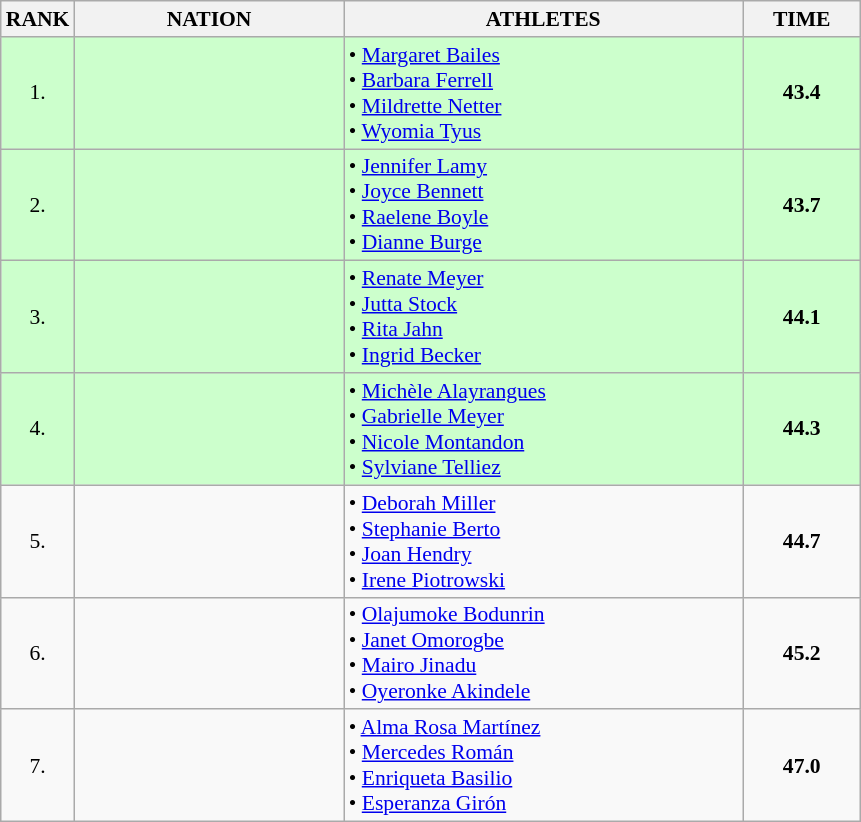<table class="wikitable" style="border-collapse: collapse; font-size: 90%;">
<tr>
<th>RANK</th>
<th style="width: 12em">NATION</th>
<th style="width: 18em">ATHLETES</th>
<th style="width: 5em">TIME</th>
</tr>
<tr style="background:#ccffcc;">
<td align="center">1.</td>
<td align="center"></td>
<td>• <a href='#'>Margaret Bailes</a><br>• <a href='#'>Barbara Ferrell</a><br>• <a href='#'>Mildrette Netter</a><br>• <a href='#'>Wyomia Tyus</a></td>
<td align="center"><strong>43.4</strong></td>
</tr>
<tr style="background:#ccffcc;">
<td align="center">2.</td>
<td align="center"></td>
<td>• <a href='#'>Jennifer Lamy</a><br>• <a href='#'>Joyce Bennett</a><br>• <a href='#'>Raelene Boyle</a><br>• <a href='#'>Dianne Burge</a></td>
<td align="center"><strong>43.7</strong></td>
</tr>
<tr style="background:#ccffcc;">
<td align="center">3.</td>
<td align="center"></td>
<td>• <a href='#'>Renate Meyer</a><br>• <a href='#'>Jutta Stock</a><br>• <a href='#'>Rita Jahn</a><br>• <a href='#'>Ingrid Becker</a></td>
<td align="center"><strong>44.1</strong></td>
</tr>
<tr style="background:#ccffcc;">
<td align="center">4.</td>
<td align="center"></td>
<td>• <a href='#'>Michèle Alayrangues</a><br>• <a href='#'>Gabrielle Meyer</a><br>• <a href='#'>Nicole Montandon</a><br>• <a href='#'>Sylviane Telliez</a></td>
<td align="center"><strong>44.3</strong></td>
</tr>
<tr>
<td align="center">5.</td>
<td align="center"></td>
<td>• <a href='#'>Deborah Miller</a><br>• <a href='#'>Stephanie Berto</a><br>• <a href='#'>Joan Hendry</a><br>• <a href='#'>Irene Piotrowski</a></td>
<td align="center"><strong>44.7</strong></td>
</tr>
<tr>
<td align="center">6.</td>
<td align="center"></td>
<td>• <a href='#'>Olajumoke Bodunrin</a><br>• <a href='#'>Janet Omorogbe</a><br>• <a href='#'>Mairo Jinadu</a><br>• <a href='#'>Oyeronke Akindele</a></td>
<td align="center"><strong>45.2</strong></td>
</tr>
<tr>
<td align="center">7.</td>
<td align="center"></td>
<td>• <a href='#'>Alma Rosa Martínez</a><br>• <a href='#'>Mercedes Román</a><br>• <a href='#'>Enriqueta Basilio</a><br>• <a href='#'>Esperanza Girón</a></td>
<td align="center"><strong>47.0</strong></td>
</tr>
</table>
